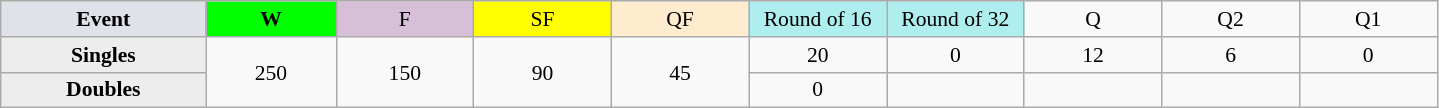<table class=wikitable style=font-size:90%;text-align:center>
<tr>
<td style="width:130px; background:#dfe2e9;"><strong>Event</strong></td>
<td style="width:80px; background:lime;"><strong>W</strong></td>
<td style="width:85px; background:thistle;">F</td>
<td style="width:85px; background:#ff0;">SF</td>
<td style="width:85px; background:#ffebcd;">QF</td>
<td style="width:85px; background:#afeeee;">Round of 16</td>
<td style="width:85px; background:#afeeee;">Round of 32</td>
<td width=85>Q</td>
<td width=85>Q2</td>
<td width=85>Q1</td>
</tr>
<tr>
<th style="background:#ededed;">Singles</th>
<td rowspan=2>250</td>
<td rowspan=2>150</td>
<td rowspan=2>90</td>
<td rowspan=2>45</td>
<td>20</td>
<td>0</td>
<td>12</td>
<td>6</td>
<td>0</td>
</tr>
<tr>
<th style="background:#ededed;">Doubles</th>
<td>0</td>
<td></td>
<td></td>
<td></td>
<td></td>
</tr>
</table>
